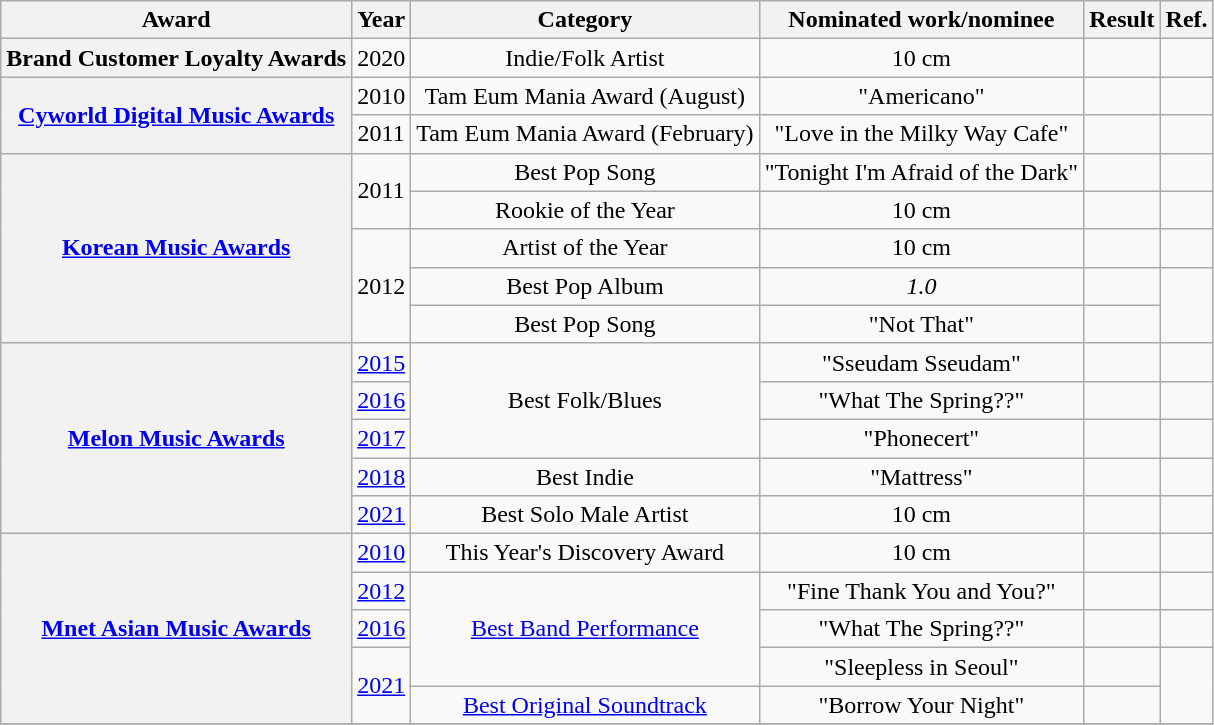<table class="wikitable sortable plainrowheaders" style="text-align:center;">
<tr>
<th>Award</th>
<th>Year</th>
<th>Category</th>
<th>Nominated work/nominee</th>
<th>Result</th>
<th>Ref.</th>
</tr>
<tr>
<th scope="row">Brand Customer Loyalty Awards</th>
<td>2020</td>
<td>Indie/Folk Artist</td>
<td>10 cm</td>
<td></td>
<td></td>
</tr>
<tr>
<th rowspan="2" scope="row"><a href='#'>Cyworld Digital Music Awards</a></th>
<td>2010</td>
<td>Tam Eum Mania Award (August)</td>
<td>"Americano"</td>
<td></td>
<td></td>
</tr>
<tr>
<td>2011</td>
<td>Tam Eum Mania Award (February)</td>
<td>"Love in the Milky Way Cafe"</td>
<td></td>
<td></td>
</tr>
<tr>
<th scope="row" rowspan="5"><a href='#'>Korean Music Awards</a></th>
<td rowspan="2">2011</td>
<td>Best Pop Song</td>
<td>"Tonight I'm Afraid of the Dark"</td>
<td></td>
<td></td>
</tr>
<tr>
<td>Rookie of the Year</td>
<td>10 cm</td>
<td></td>
<td></td>
</tr>
<tr>
<td rowspan="3">2012</td>
<td>Artist of the Year</td>
<td>10 cm</td>
<td></td>
<td></td>
</tr>
<tr>
<td>Best Pop Album</td>
<td><em>1.0</em></td>
<td></td>
<td rowspan="2"></td>
</tr>
<tr>
<td>Best Pop Song</td>
<td>"Not That"</td>
<td></td>
</tr>
<tr>
<th scope="row" rowspan="5"><a href='#'>Melon Music Awards</a></th>
<td><a href='#'>2015</a></td>
<td rowspan="3">Best Folk/Blues</td>
<td>"Sseudam Sseudam"</td>
<td></td>
<td></td>
</tr>
<tr>
<td><a href='#'>2016</a></td>
<td>"What The Spring??"</td>
<td></td>
<td></td>
</tr>
<tr>
<td><a href='#'>2017</a></td>
<td>"Phonecert"</td>
<td></td>
<td></td>
</tr>
<tr>
<td><a href='#'>2018</a></td>
<td>Best Indie</td>
<td>"Mattress"</td>
<td></td>
<td></td>
</tr>
<tr>
<td><a href='#'>2021</a></td>
<td>Best Solo Male Artist</td>
<td>10 cm</td>
<td></td>
<td></td>
</tr>
<tr>
<th scope="row" rowspan="5"><a href='#'>Mnet Asian Music Awards</a></th>
<td><a href='#'>2010</a></td>
<td>This Year's Discovery Award</td>
<td>10 cm</td>
<td></td>
<td></td>
</tr>
<tr>
<td><a href='#'>2012</a></td>
<td rowspan="3"><a href='#'>Best Band Performance</a></td>
<td>"Fine Thank You and You?"</td>
<td></td>
<td></td>
</tr>
<tr>
<td><a href='#'>2016</a></td>
<td>"What The Spring??"</td>
<td></td>
<td></td>
</tr>
<tr>
<td rowspan="2"><a href='#'>2021</a></td>
<td>"Sleepless in Seoul" </td>
<td></td>
<td rowspan="2"></td>
</tr>
<tr>
<td><a href='#'>Best Original Soundtrack</a></td>
<td>"Borrow Your Night"</td>
<td></td>
</tr>
<tr>
</tr>
</table>
